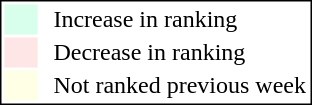<table style="border:1px solid black; float:right;">
<tr>
<td style="background:#D8FFEB; width:20px;"></td>
<td> </td>
<td>Increase in ranking</td>
</tr>
<tr>
<td style="background:#FFE6E6; width:20px;"></td>
<td> </td>
<td>Decrease in ranking</td>
</tr>
<tr>
<td style="background:#FFFFE6; width:20px;"></td>
<td> </td>
<td>Not ranked previous week</td>
</tr>
</table>
